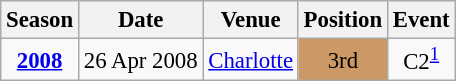<table class="wikitable" style="text-align:center; font-size:95%;">
<tr>
<th>Season</th>
<th>Date</th>
<th>Venue</th>
<th>Position</th>
<th>Event</th>
</tr>
<tr>
<td><strong><a href='#'>2008</a></strong></td>
<td align=right>26 Apr 2008</td>
<td align=left><a href='#'>Charlotte</a></td>
<td bgcolor=cc9966>3rd</td>
<td>C2<sup><a href='#'>1</a></sup></td>
</tr>
</table>
